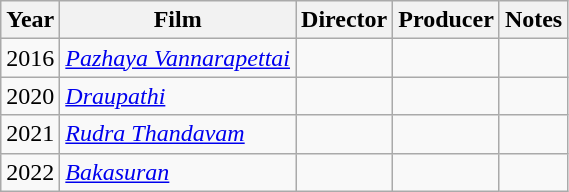<table class="wikitable sortable">
<tr>
<th>Year</th>
<th>Film</th>
<th>Director</th>
<th>Producer</th>
<th>Notes</th>
</tr>
<tr>
<td>2016</td>
<td><em><a href='#'>Pazhaya Vannarapettai</a></em></td>
<td></td>
<td></td>
<td></td>
</tr>
<tr>
<td>2020</td>
<td><em><a href='#'>Draupathi</a></em></td>
<td></td>
<td></td>
<td></td>
</tr>
<tr>
<td>2021</td>
<td><em><a href='#'>Rudra Thandavam</a></em></td>
<td></td>
<td></td>
<td></td>
</tr>
<tr>
<td>2022</td>
<td><em><a href='#'>Bakasuran</a></em></td>
<td></td>
<td></td>
<td></td>
</tr>
</table>
